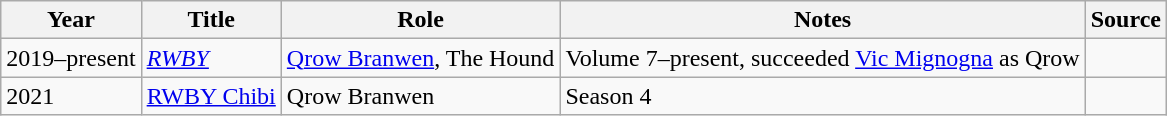<table class="wikitable sortable plainrowheaders">
<tr>
<th>Year</th>
<th>Title</th>
<th>Role</th>
<th class="unsortable">Notes</th>
<th class="unsortable">Source</th>
</tr>
<tr>
<td>2019–present</td>
<td><em><a href='#'>RWBY</a></em></td>
<td><a href='#'>Qrow Branwen</a>, The Hound</td>
<td>Volume 7–present, succeeded <a href='#'>Vic Mignogna</a> as Qrow</td>
<td></td>
</tr>
<tr>
<td>2021</td>
<td><a href='#'>RWBY Chibi</a></td>
<td>Qrow Branwen</td>
<td>Season 4</td>
<td></td>
</tr>
</table>
